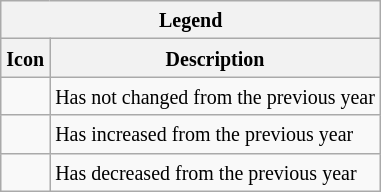<table class="wikitable">
<tr>
<th colspan="2"><small>Legend</small></th>
</tr>
<tr>
<th><small> Icon</small></th>
<th><small> Description</small></th>
</tr>
<tr>
<td></td>
<td><small>Has not changed from the previous year</small></td>
</tr>
<tr>
<td></td>
<td><small>Has increased from the previous year</small></td>
</tr>
<tr>
<td></td>
<td><small>Has decreased from the previous year</small></td>
</tr>
</table>
